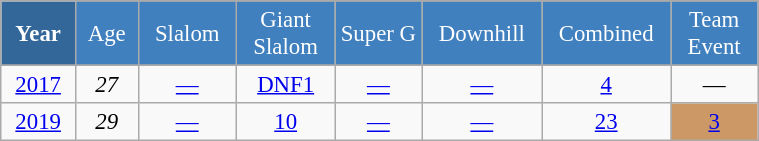<table class="wikitable" style="font-size:95%; text-align:center; border:grey solid 1px; border-collapse:collapse;" width="40%">
<tr style="background-color:#369; color:white;">
<td rowspan="2" colspan="1" width="4%"><strong>Year</strong></td>
</tr>
<tr style="background-color:#4180be; color:white;">
<td width="3%">Age</td>
<td width="5%">Slalom</td>
<td width="5%">Giant<br>Slalom</td>
<td width="5%">Super G</td>
<td width="5%">Downhill</td>
<td width="5%">Combined</td>
<td width="5%">Team Event</td>
</tr>
<tr style="background-color:#8CB2D8; color:white;">
</tr>
<tr>
<td><a href='#'>2017</a></td>
<td><em>27</em></td>
<td><a href='#'>—</a></td>
<td><a href='#'>DNF1</a></td>
<td><a href='#'>—</a></td>
<td><a href='#'>—</a></td>
<td><a href='#'>4</a></td>
<td>—</td>
</tr>
<tr>
<td><a href='#'>2019</a></td>
<td><em>29</em></td>
<td><a href='#'>—</a></td>
<td><a href='#'>10</a></td>
<td><a href='#'>—</a></td>
<td><a href='#'>—</a></td>
<td><a href='#'>23</a></td>
<td style="background:#c96;"><a href='#'>3</a></td>
</tr>
</table>
